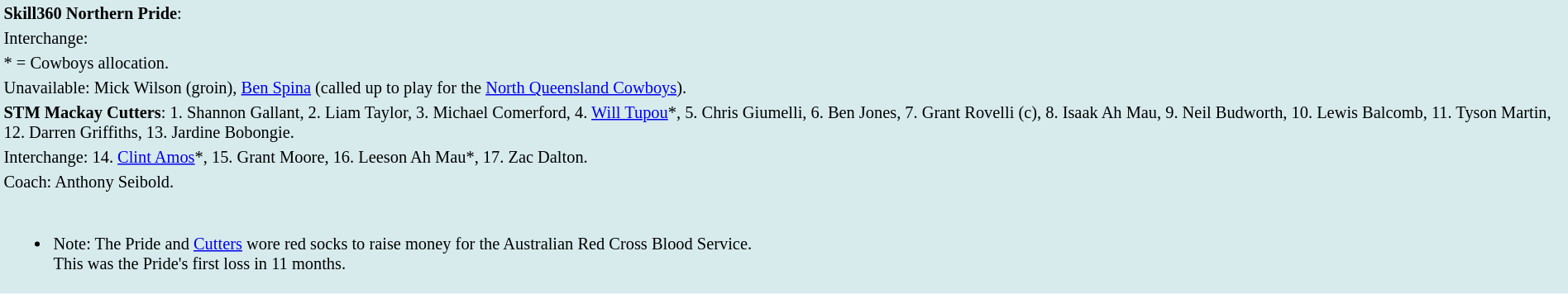<table style="background:#d7ebed; font-size:85%; width:100%;">
<tr>
<td><strong>Skill360 Northern Pride</strong>:             </td>
</tr>
<tr>
<td>Interchange:    </td>
</tr>
<tr>
<td>* = Cowboys allocation.</td>
</tr>
<tr>
<td>Unavailable: Mick Wilson (groin), <a href='#'>Ben Spina</a> (called up to play for the <a href='#'>North Queensland Cowboys</a>).</td>
</tr>
<tr>
<td><strong>STM Mackay Cutters</strong>: 1. Shannon Gallant, 2. Liam Taylor, 3. Michael Comerford, 4. <a href='#'>Will Tupou</a>*, 5. Chris Giumelli, 6. Ben Jones, 7. Grant Rovelli (c), 8. Isaak Ah Mau, 9. Neil Budworth, 10. Lewis Balcomb, 11. Tyson Martin, 12. Darren Griffiths, 13. Jardine Bobongie.</td>
</tr>
<tr>
<td>Interchange: 14. <a href='#'>Clint Amos</a>*, 15. Grant Moore, 16. Leeson Ah Mau*, 17. Zac Dalton.</td>
</tr>
<tr>
<td>Coach: Anthony Seibold.</td>
</tr>
<tr>
<td><br><ul><li>Note: The Pride and <a href='#'>Cutters</a> wore red socks to raise money for the Australian Red Cross Blood Service.<br>This was the Pride's first loss in 11 months.</li></ul></td>
</tr>
</table>
